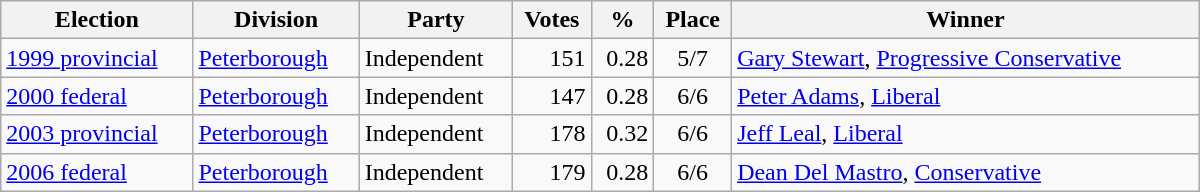<table class="wikitable" width="800">
<tr>
<th align="left">Election</th>
<th align="left">Division</th>
<th align="left">Party</th>
<th align="right">Votes</th>
<th align="right">%</th>
<th align="center">Place</th>
<th align="center">Winner</th>
</tr>
<tr>
<td align="left"><a href='#'>1999 provincial</a></td>
<td align="left"><a href='#'>Peterborough</a></td>
<td align="left">Independent</td>
<td align="right">151</td>
<td align="right">0.28</td>
<td align="center">5/7</td>
<td align="left"><a href='#'>Gary Stewart</a>, <a href='#'>Progressive Conservative</a></td>
</tr>
<tr>
<td align="left"><a href='#'>2000 federal</a></td>
<td align="left"><a href='#'>Peterborough</a></td>
<td align="left">Independent</td>
<td align="right">147</td>
<td align="right">0.28</td>
<td align="center">6/6</td>
<td align="left"><a href='#'>Peter Adams</a>, <a href='#'>Liberal</a></td>
</tr>
<tr>
<td align="left"><a href='#'>2003 provincial</a></td>
<td align="left"><a href='#'>Peterborough</a></td>
<td align="left">Independent</td>
<td align="right">178</td>
<td align="right">0.32</td>
<td align="center">6/6</td>
<td align="left"><a href='#'>Jeff Leal</a>, <a href='#'>Liberal</a></td>
</tr>
<tr>
<td align="left"><a href='#'>2006 federal</a></td>
<td align="left"><a href='#'>Peterborough</a></td>
<td align="left">Independent</td>
<td align="right">179</td>
<td align="right">0.28</td>
<td align="center">6/6</td>
<td align="left"><a href='#'>Dean Del Mastro</a>, <a href='#'>Conservative</a></td>
</tr>
</table>
